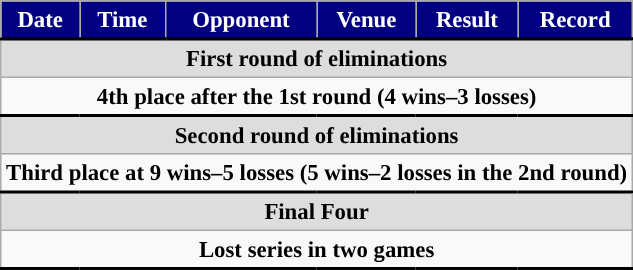<table class="wikitable" style="font-size:95%; align=center; valign=middle;">
<tr>
<th style="color: white; background-color: #020080; border-bottom: 2px solid #000000;">Date</th>
<th style="color: white; background-color: #020080; border-bottom: 2px solid #000000;">Time</th>
<th style="color: white; background-color: #020080; border-bottom: 2px solid #000000;">Opponent</th>
<th style="color: white; background-color: #020080; border-bottom: 2px solid #000000;">Venue</th>
<th style="color: white; background-color: #020080; border-bottom: 2px solid #000000;">Result</th>
<th style="color: white; background-color: #020080; border-bottom: 2px solid #000000;">Record</th>
</tr>
<tr style="background:#dddddd; border-bottom: 1px solid #000000; text-align:center;">
<td colspan="7"><strong>First round of eliminations</strong><br>





</td>
</tr>
<tr style="border-bottom: 2px solid #000000; text-align:center;">
<td colspan="7"><strong>4th place after the 1st round (4 wins–3 losses)</strong></td>
</tr>
<tr style="background:#dddddd; border-bottom: 1px solid #000000; text-align:center;">
<td colspan="7"><strong>Second round of eliminations</strong><br>





</td>
</tr>
<tr style="border-bottom: 2px solid #000000; text-align:center;">
<td colspan="7"><strong>Third place at 9 wins–5 losses (5 wins–2 losses in the 2nd round)</strong></td>
</tr>
<tr style="background:#dddddd; border-bottom: 1px solid #000000; text-align:center;">
<td colspan="7"><strong>Final Four</strong><br>
</td>
</tr>
<tr style="border-bottom: 2px solid #000000; text-align:center;">
<td colspan="7"><strong>Lost series in two games</strong></td>
</tr>
</table>
